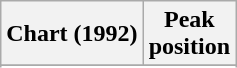<table class="wikitable sortable plainrowheaders">
<tr>
<th>Chart (1992)</th>
<th>Peak<br>position</th>
</tr>
<tr>
</tr>
<tr>
</tr>
</table>
